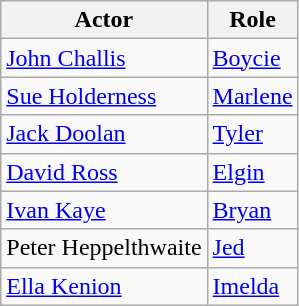<table class="wikitable">
<tr>
<th>Actor</th>
<th>Role</th>
</tr>
<tr>
<td><a href='#'>John Challis</a></td>
<td><a href='#'>Boycie</a></td>
</tr>
<tr>
<td><a href='#'>Sue Holderness</a></td>
<td><a href='#'>Marlene</a></td>
</tr>
<tr>
<td><a href='#'>Jack Doolan</a></td>
<td><a href='#'>Tyler</a></td>
</tr>
<tr>
<td><a href='#'>David Ross</a></td>
<td><a href='#'>Elgin</a></td>
</tr>
<tr>
<td><a href='#'>Ivan Kaye</a></td>
<td><a href='#'>Bryan</a></td>
</tr>
<tr>
<td>Peter Heppelthwaite</td>
<td><a href='#'>Jed</a></td>
</tr>
<tr>
<td><a href='#'>Ella Kenion</a></td>
<td><a href='#'>Imelda</a></td>
</tr>
</table>
